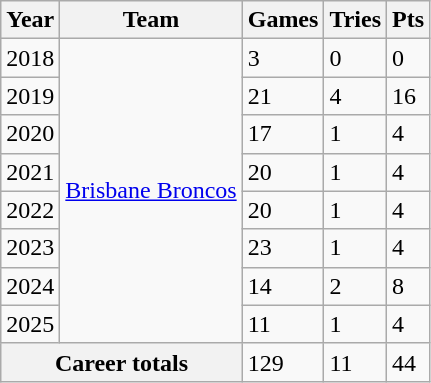<table class="wikitable">
<tr>
<th>Year</th>
<th>Team</th>
<th>Games</th>
<th>Tries</th>
<th>Pts</th>
</tr>
<tr>
<td>2018</td>
<td rowspan="8"> <a href='#'>Brisbane Broncos</a></td>
<td>3</td>
<td>0</td>
<td>0</td>
</tr>
<tr>
<td>2019</td>
<td>21</td>
<td>4</td>
<td>16</td>
</tr>
<tr>
<td>2020</td>
<td>17</td>
<td>1</td>
<td>4</td>
</tr>
<tr>
<td>2021</td>
<td>20</td>
<td>1</td>
<td>4</td>
</tr>
<tr>
<td>2022</td>
<td>20</td>
<td>1</td>
<td>4</td>
</tr>
<tr>
<td>2023</td>
<td>23</td>
<td>1</td>
<td>4</td>
</tr>
<tr>
<td>2024</td>
<td>14</td>
<td>2</td>
<td>8</td>
</tr>
<tr>
<td>2025</td>
<td>11</td>
<td>1</td>
<td>4</td>
</tr>
<tr>
<th colspan="2">Career totals</th>
<td>129</td>
<td>11</td>
<td>44</td>
</tr>
</table>
